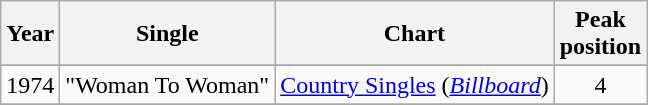<table class="wikitable"  style="text-align: center;">
<tr>
<th>Year</th>
<th>Single</th>
<th>Chart</th>
<th>Peak<br>position</th>
</tr>
<tr>
</tr>
<tr>
<td>1974</td>
<td>"Woman To Woman"</td>
<td><a href='#'>Country Singles</a> (<a href='#'><em>Billboard</em></a>)</td>
<td>4</td>
</tr>
<tr>
</tr>
</table>
